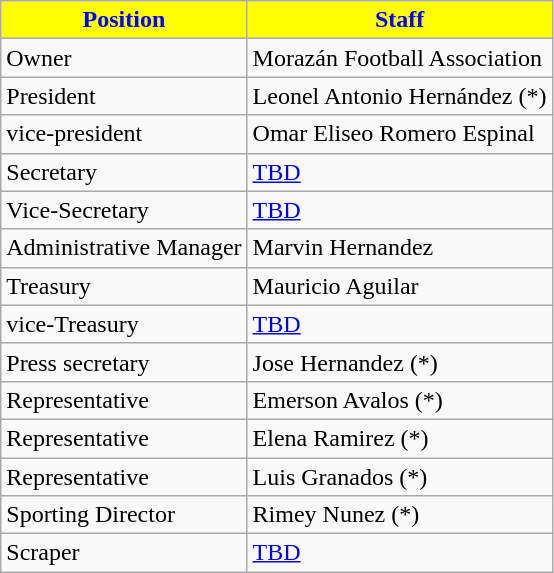<table class="wikitable">
<tr>
<th style="color:Blue; background:#FFFF00;">Position</th>
<th style="color:Blue; background:#FFFF00;">Staff</th>
</tr>
<tr>
<td>Owner</td>
<td> Morazán Football Association</td>
</tr>
<tr>
<td>President</td>
<td> Leonel Antonio Hernández (*)</td>
</tr>
<tr>
<td>vice-president</td>
<td> Omar Eliseo Romero Espinal</td>
</tr>
<tr>
<td>Secretary</td>
<td> <a href='#'>TBD</a></td>
</tr>
<tr>
<td>Vice-Secretary</td>
<td> <a href='#'>TBD</a></td>
</tr>
<tr>
<td>Administrative Manager</td>
<td> Marvin Hernandez</td>
</tr>
<tr>
<td>Treasury</td>
<td>  Mauricio Aguilar</td>
</tr>
<tr>
<td>vice-Treasury</td>
<td> <a href='#'>TBD</a></td>
</tr>
<tr>
<td>Press secretary</td>
<td> Jose Hernandez (*)</td>
</tr>
<tr>
<td>Representative</td>
<td> Emerson Avalos (*)</td>
</tr>
<tr>
<td>Representative</td>
<td> Elena Ramirez (*)</td>
</tr>
<tr>
<td>Representative</td>
<td> Luis Granados (*)</td>
</tr>
<tr>
<td>Sporting Director</td>
<td> Rimey Nunez (*)</td>
</tr>
<tr>
<td>Scraper</td>
<td> <a href='#'>TBD</a></td>
</tr>
</table>
